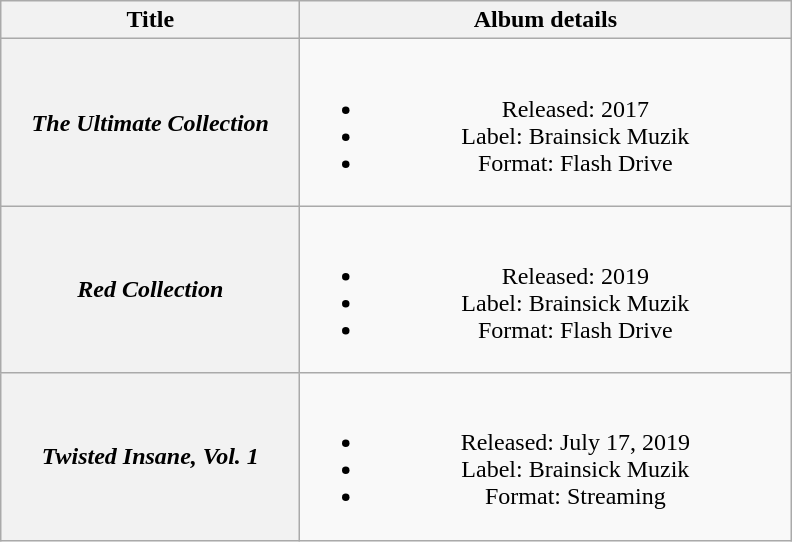<table India class="wikitable plainrowheaders" style="text-align:center;">
<tr>
<th scope="col" style="width:12em;">Title</th>
<th scope="col" style="width:20em;">Album details</th>
</tr>
<tr>
<th scope="row"><em>The Ultimate Collection</em></th>
<td><br><ul><li>Released: 2017</li><li>Label: Brainsick Muzik</li><li>Format: Flash Drive</li></ul></td>
</tr>
<tr>
<th scope="row"><em>Red Collection</em></th>
<td><br><ul><li>Released: 2019</li><li>Label: Brainsick Muzik</li><li>Format: Flash Drive</li></ul></td>
</tr>
<tr>
<th scope="row"><em>Twisted Insane, Vol. 1</em></th>
<td><br><ul><li>Released: July 17, 2019</li><li>Label: Brainsick Muzik</li><li>Format: Streaming</li></ul></td>
</tr>
</table>
